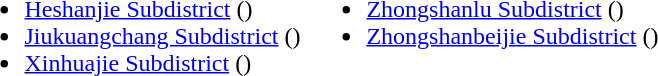<table>
<tr>
<td valign="top"><br><ul><li><a href='#'>Heshanjie Subdistrict</a> ()</li><li><a href='#'>Jiukuangchang Subdistrict</a> ()</li><li><a href='#'>Xinhuajie Subdistrict</a> ()</li></ul></td>
<td valign="top"><br><ul><li><a href='#'>Zhongshanlu Subdistrict</a> ()</li><li><a href='#'>Zhongshanbeijie Subdistrict</a> ()</li></ul></td>
</tr>
</table>
